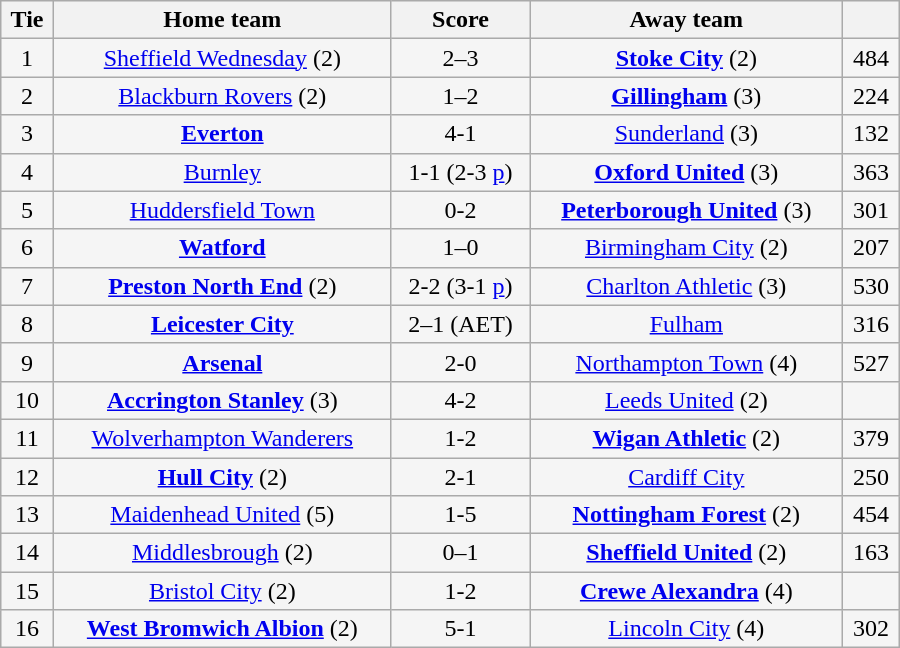<table class="wikitable" style="width: 600px; background:WhiteSmoke; text-align:center; font-size:100%">
<tr>
<th>Tie</th>
<th>Home team</th>
<th>Score</th>
<th>Away team</th>
<th></th>
</tr>
<tr>
<td>1</td>
<td><a href='#'>Sheffield Wednesday</a> (2)</td>
<td>2–3</td>
<td><strong><a href='#'>Stoke City</a></strong> (2)</td>
<td>484</td>
</tr>
<tr>
<td>2</td>
<td><a href='#'>Blackburn Rovers</a> (2)</td>
<td>1–2</td>
<td><strong><a href='#'>Gillingham</a></strong> (3)</td>
<td>224</td>
</tr>
<tr>
<td>3</td>
<td><strong><a href='#'>Everton</a></strong></td>
<td>4-1</td>
<td><a href='#'>Sunderland</a> (3)</td>
<td>132</td>
</tr>
<tr>
<td>4</td>
<td><a href='#'>Burnley</a></td>
<td>1-1 (2-3 <a href='#'>p</a>)</td>
<td><strong><a href='#'>Oxford United</a></strong> (3)</td>
<td>363</td>
</tr>
<tr>
<td>5</td>
<td><a href='#'>Huddersfield Town</a></td>
<td>0-2</td>
<td><strong><a href='#'>Peterborough United</a></strong> (3)</td>
<td>301</td>
</tr>
<tr>
<td>6</td>
<td><strong><a href='#'>Watford</a> </strong></td>
<td>1–0</td>
<td><a href='#'>Birmingham City</a> (2)</td>
<td>207</td>
</tr>
<tr>
<td>7</td>
<td><strong><a href='#'>Preston North End</a></strong> (2)</td>
<td>2-2 (3-1 <a href='#'>p</a>)</td>
<td><a href='#'>Charlton Athletic</a> (3)</td>
<td>530</td>
</tr>
<tr>
<td>8</td>
<td><strong><a href='#'>Leicester City</a></strong></td>
<td>2–1 (AET)</td>
<td><a href='#'>Fulham</a></td>
<td>316</td>
</tr>
<tr>
<td>9</td>
<td><strong><a href='#'>Arsenal</a></strong></td>
<td>2-0</td>
<td><a href='#'>Northampton Town</a> (4)</td>
<td>527</td>
</tr>
<tr>
<td>10</td>
<td><strong><a href='#'>Accrington Stanley</a></strong> (3)</td>
<td>4-2</td>
<td><a href='#'>Leeds United</a> (2)</td>
<td></td>
</tr>
<tr>
<td>11</td>
<td><a href='#'>Wolverhampton Wanderers</a></td>
<td>1-2</td>
<td><strong><a href='#'>Wigan Athletic</a></strong> (2)</td>
<td>379</td>
</tr>
<tr>
<td>12</td>
<td><strong><a href='#'>Hull City</a></strong> (2)</td>
<td>2-1</td>
<td><a href='#'>Cardiff City</a></td>
<td>250</td>
</tr>
<tr>
<td>13</td>
<td><a href='#'>Maidenhead United</a> (5)</td>
<td>1-5</td>
<td><strong><a href='#'>Nottingham Forest</a></strong> (2)</td>
<td>454</td>
</tr>
<tr>
<td>14</td>
<td><a href='#'>Middlesbrough</a> (2)</td>
<td>0–1</td>
<td><strong><a href='#'>Sheffield United</a></strong> (2)</td>
<td>163</td>
</tr>
<tr>
<td>15</td>
<td><a href='#'>Bristol City</a> (2)</td>
<td>1-2</td>
<td><strong><a href='#'>Crewe Alexandra</a></strong> (4)</td>
<td></td>
</tr>
<tr>
<td>16</td>
<td><strong><a href='#'>West Bromwich Albion</a></strong> (2)</td>
<td>5-1</td>
<td><a href='#'>Lincoln City</a> (4)</td>
<td>302</td>
</tr>
</table>
